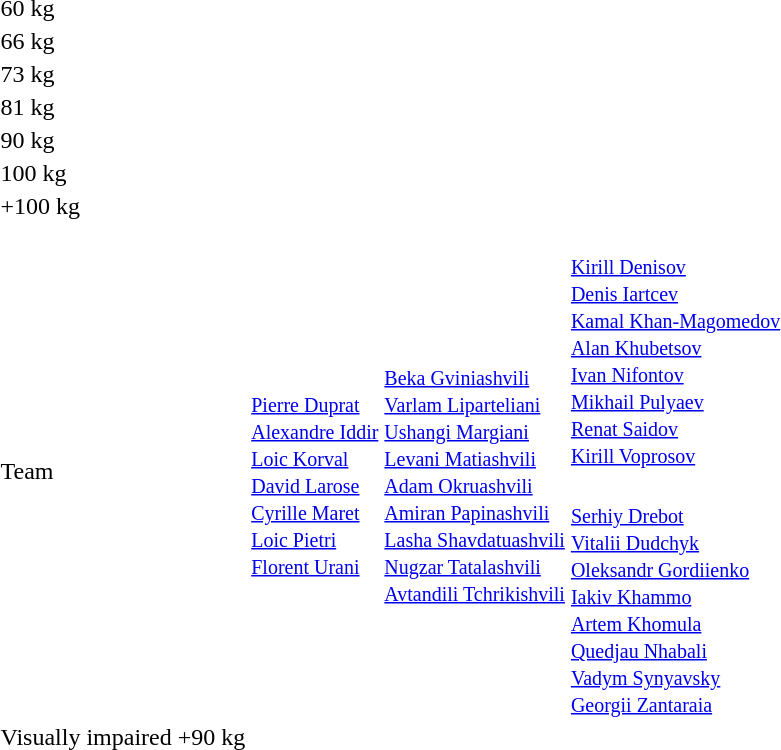<table>
<tr>
<td rowspan=2>60 kg<br></td>
<td rowspan=2></td>
<td rowspan=2></td>
<td></td>
</tr>
<tr>
<td></td>
</tr>
<tr>
<td rowspan=2>66 kg<br></td>
<td rowspan=2></td>
<td rowspan=2></td>
<td></td>
</tr>
<tr>
<td></td>
</tr>
<tr>
<td rowspan=2>73 kg</td>
<td rowspan=2></td>
<td rowspan=2></td>
<td></td>
</tr>
<tr>
<td></td>
</tr>
<tr>
<td rowspan=2>81 kg</td>
<td rowspan=2></td>
<td rowspan=2></td>
<td></td>
</tr>
<tr>
<td></td>
</tr>
<tr>
<td rowspan=2>90 kg</td>
<td rowspan=2></td>
<td rowspan=2></td>
<td></td>
</tr>
<tr>
<td></td>
</tr>
<tr>
<td rowspan=2>100 kg</td>
<td rowspan=2></td>
<td rowspan=2></td>
<td></td>
</tr>
<tr>
<td></td>
</tr>
<tr>
<td rowspan=2>+100 kg<br></td>
<td rowspan=2></td>
<td rowspan=2></td>
<td></td>
</tr>
<tr>
<td></td>
</tr>
<tr>
<td rowspan=2>Team</td>
<td rowspan=2> <br> <small> <a href='#'>Pierre Duprat</a> <br> <a href='#'>Alexandre Iddir</a> <br> <a href='#'>Loic Korval</a> <br> <a href='#'>David Larose</a> <br> <a href='#'>Cyrille Maret</a> <br> <a href='#'>Loic Pietri</a> <br> <a href='#'>Florent Urani</a> </small></td>
<td rowspan=2> <br> <small> <a href='#'>Beka Gviniashvili</a> <br> <a href='#'>Varlam Liparteliani</a> <br> <a href='#'>Ushangi Margiani</a> <br> <a href='#'>Levani Matiashvili</a> <br> <a href='#'>Adam Okruashvili</a> <br> <a href='#'>Amiran Papinashvili</a> <br> <a href='#'>Lasha Shavdatuashvili</a> <br> <a href='#'>Nugzar Tatalashvili</a> <br> <a href='#'>Avtandili Tchrikishvili</a> </small></td>
<td> <br> <small> <a href='#'>Kirill Denisov</a> <br> <a href='#'>Denis Iartcev</a> <br> <a href='#'>Kamal Khan-Magomedov</a> <br> <a href='#'>Alan Khubetsov</a> <br> <a href='#'>Ivan Nifontov</a> <br> <a href='#'>Mikhail Pulyaev</a> <br> <a href='#'>Renat Saidov</a> <br> <a href='#'>Kirill Voprosov</a> </small></td>
</tr>
<tr>
<td> <br> <small> <a href='#'>Serhiy Drebot</a> <br> <a href='#'>Vitalii Dudchyk</a> <br> <a href='#'>Oleksandr Gordiienko</a> <br> <a href='#'>Iakiv Khammo</a> <br> <a href='#'>Artem Khomula</a> <br> <a href='#'>Quedjau Nhabali</a> <br> <a href='#'>Vadym Synyavsky</a> <br> <a href='#'>Georgii Zantaraia</a> </small></td>
</tr>
<tr>
<td rowspan=2>Visually impaired +90 kg</td>
<td rowspan=2></td>
<td rowspan=2></td>
<td></td>
</tr>
<tr>
<td></td>
</tr>
<tr>
</tr>
</table>
